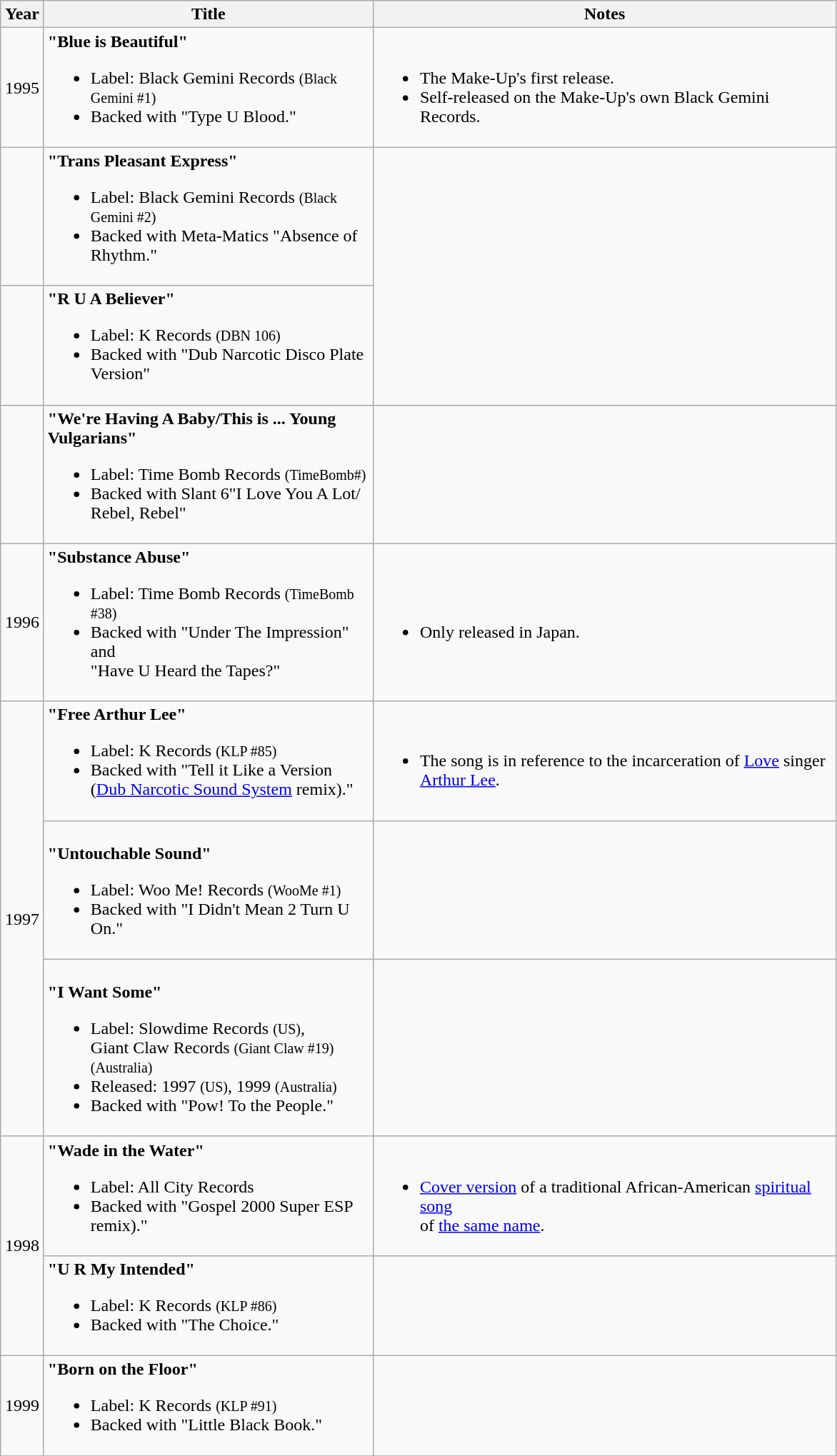<table class="wikitable">
<tr>
<th width="33">Year</th>
<th width="300">Title</th>
<th width="425">Notes</th>
</tr>
<tr>
<td align="center">1995</td>
<td><strong>"Blue is Beautiful"</strong><br><ul><li>Label: Black Gemini Records <small>(Black Gemini #1)</small></li><li>Backed with "Type U Blood."</li></ul></td>
<td><br><ul><li>The Make-Up's first release.</li><li>Self-released on the Make-Up's own Black Gemini Records.</li></ul></td>
</tr>
<tr>
<td></td>
<td><strong>"Trans Pleasant Express"</strong><br><ul><li>Label: Black Gemini Records <small>(Black Gemini #2)</small></li><li>Backed with Meta-Matics "Absence of Rhythm."</li></ul></td>
</tr>
<tr>
<td></td>
<td><strong>"R U A Believer"</strong><br><ul><li>Label: K Records <small>(DBN 106)</small></li><li>Backed with "Dub Narcotic Disco Plate Version"</li></ul></td>
</tr>
<tr>
<td></td>
<td><strong>"We're Having A Baby/This is ... Young Vulgarians"</strong><br><ul><li>Label: Time Bomb Records <small>(TimeBomb#)</small></li><li>Backed with Slant 6"I Love You A Lot/ Rebel, Rebel"</li></ul></td>
<td></td>
</tr>
<tr>
<td align="center">1996</td>
<td><strong>"Substance Abuse"</strong><br><ul><li>Label: Time Bomb Records <small>(TimeBomb #38)</small></li><li>Backed with "Under The Impression" and<br>"Have U Heard the Tapes?"</li></ul></td>
<td><br><ul><li>Only released in Japan.</li></ul></td>
</tr>
<tr>
<td align="center" rowspan="3">1997</td>
<td><strong>"Free Arthur Lee"</strong><br><ul><li>Label: K Records <small>(KLP #85)</small></li><li>Backed with "Tell it Like a Version<br>(<a href='#'>Dub Narcotic Sound System</a> remix)."</li></ul></td>
<td><br><ul><li>The song is in reference to the incarceration of <a href='#'>Love</a> singer<br><a href='#'>Arthur Lee</a>.</li></ul></td>
</tr>
<tr>
<td><br><strong>"Untouchable Sound"</strong><ul><li>Label: Woo Me! Records <small>(WooMe #1)</small></li><li>Backed with "I Didn't Mean 2 Turn U On."</li></ul></td>
<td></td>
</tr>
<tr>
<td><br><strong>"I Want Some"</strong><ul><li>Label: Slowdime Records <small>(US)</small>,<br>Giant Claw Records <small>(Giant Claw #19) (Australia)</small></li><li>Released: 1997 <small>(US)</small>, 1999 <small>(Australia)</small></li><li>Backed with "Pow! To the People."</li></ul></td>
<td></td>
</tr>
<tr>
<td align="center" rowspan="2">1998</td>
<td><strong>"Wade in the Water"</strong><br><ul><li>Label: All City Records</li><li>Backed with "Gospel 2000 Super ESP remix)."</li></ul></td>
<td><br><ul><li><a href='#'>Cover version</a> of a traditional African-American <a href='#'>spiritual song</a><br>of <a href='#'>the same name</a>.</li></ul></td>
</tr>
<tr>
<td><strong>"U R My Intended"</strong><br><ul><li>Label: K Records <small>(KLP #86)</small></li><li>Backed with "The Choice."</li></ul></td>
<td></td>
</tr>
<tr>
<td align="center">1999</td>
<td><strong>"Born on the Floor"</strong><br><ul><li>Label: K Records <small>(KLP #91)</small></li><li>Backed with "Little Black Book."</li></ul></td>
<td></td>
</tr>
<tr>
</tr>
</table>
